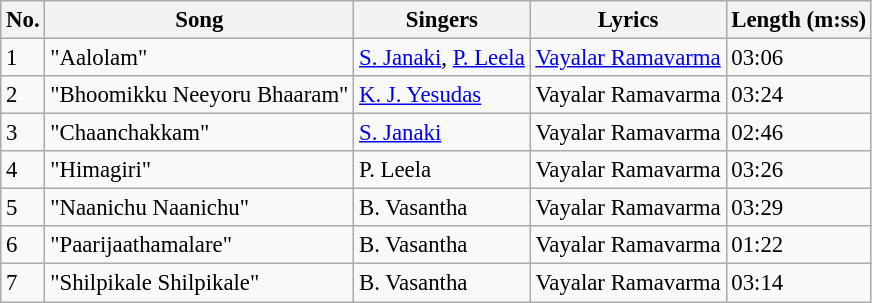<table class="wikitable" style="font-size:95%;">
<tr>
<th>No.</th>
<th>Song</th>
<th>Singers</th>
<th>Lyrics</th>
<th>Length (m:ss)</th>
</tr>
<tr>
<td>1</td>
<td>"Aalolam"</td>
<td><a href='#'>S. Janaki</a>, <a href='#'>P. Leela</a></td>
<td><a href='#'>Vayalar Ramavarma</a></td>
<td>03:06</td>
</tr>
<tr>
<td>2</td>
<td>"Bhoomikku Neeyoru Bhaaram"</td>
<td><a href='#'>K. J. Yesudas</a></td>
<td>Vayalar Ramavarma</td>
<td>03:24</td>
</tr>
<tr>
<td>3</td>
<td>"Chaanchakkam"</td>
<td><a href='#'>S. Janaki</a></td>
<td>Vayalar Ramavarma</td>
<td>02:46</td>
</tr>
<tr>
<td>4</td>
<td>"Himagiri"</td>
<td>P. Leela</td>
<td>Vayalar Ramavarma</td>
<td>03:26</td>
</tr>
<tr>
<td>5</td>
<td>"Naanichu Naanichu"</td>
<td>B. Vasantha</td>
<td>Vayalar Ramavarma</td>
<td>03:29</td>
</tr>
<tr>
<td>6</td>
<td>"Paarijaathamalare"</td>
<td>B. Vasantha</td>
<td>Vayalar Ramavarma</td>
<td>01:22</td>
</tr>
<tr>
<td>7</td>
<td>"Shilpikale Shilpikale"</td>
<td>B. Vasantha</td>
<td>Vayalar Ramavarma</td>
<td>03:14</td>
</tr>
</table>
